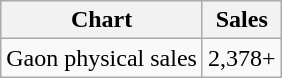<table class="wikitable">
<tr>
<th>Chart</th>
<th>Sales</th>
</tr>
<tr>
<td>Gaon physical sales</td>
<td align="center">2,378+</td>
</tr>
</table>
